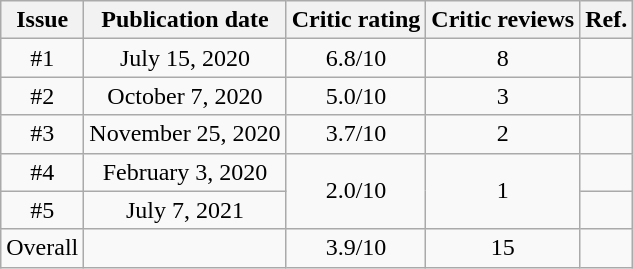<table class="wikitable" style="text-align: center;">
<tr>
<th>Issue</th>
<th>Publication date</th>
<th>Critic rating</th>
<th>Critic reviews</th>
<th>Ref.</th>
</tr>
<tr>
<td>#1</td>
<td>July 15, 2020</td>
<td>6.8/10</td>
<td>8</td>
<td></td>
</tr>
<tr>
<td>#2</td>
<td>October 7, 2020</td>
<td>5.0/10</td>
<td>3</td>
<td></td>
</tr>
<tr>
<td>#3</td>
<td>November 25, 2020</td>
<td>3.7/10</td>
<td>2</td>
<td></td>
</tr>
<tr>
<td>#4</td>
<td>February 3, 2020</td>
<td rowspan="2">2.0/10</td>
<td rowspan="2">1</td>
<td></td>
</tr>
<tr>
<td>#5</td>
<td>July 7, 2021</td>
<td></td>
</tr>
<tr>
<td>Overall</td>
<td></td>
<td>3.9/10</td>
<td>15</td>
<td></td>
</tr>
</table>
